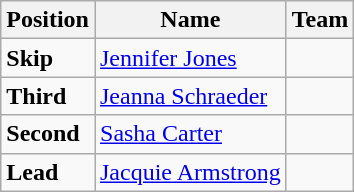<table class="wikitable">
<tr>
<th><strong>Position</strong></th>
<th><strong>Name</strong></th>
<th><strong>Team</strong></th>
</tr>
<tr>
<td><strong>Skip</strong></td>
<td><a href='#'>Jennifer Jones</a></td>
<td></td>
</tr>
<tr>
<td><strong>Third</strong></td>
<td><a href='#'>Jeanna Schraeder</a></td>
<td></td>
</tr>
<tr>
<td><strong>Second</strong></td>
<td><a href='#'>Sasha Carter</a></td>
<td></td>
</tr>
<tr>
<td><strong>Lead</strong></td>
<td><a href='#'>Jacquie Armstrong</a></td>
<td></td>
</tr>
</table>
